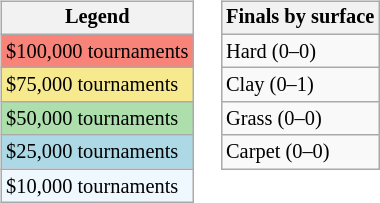<table>
<tr valign=top>
<td><br><table class=wikitable style="font-size:85%">
<tr>
<th>Legend</th>
</tr>
<tr style="background:#f88379;">
<td>$100,000 tournaments</td>
</tr>
<tr style="background:#f7e98e;">
<td>$75,000 tournaments</td>
</tr>
<tr style="background:#addfad;">
<td>$50,000 tournaments</td>
</tr>
<tr style="background:lightblue;">
<td>$25,000 tournaments</td>
</tr>
<tr style="background:#f0f8ff;">
<td>$10,000 tournaments</td>
</tr>
</table>
</td>
<td><br><table class=wikitable style="font-size:85%">
<tr>
<th>Finals by surface</th>
</tr>
<tr>
<td>Hard (0–0)</td>
</tr>
<tr>
<td>Clay (0–1)</td>
</tr>
<tr>
<td>Grass (0–0)</td>
</tr>
<tr>
<td>Carpet (0–0)</td>
</tr>
</table>
</td>
</tr>
</table>
